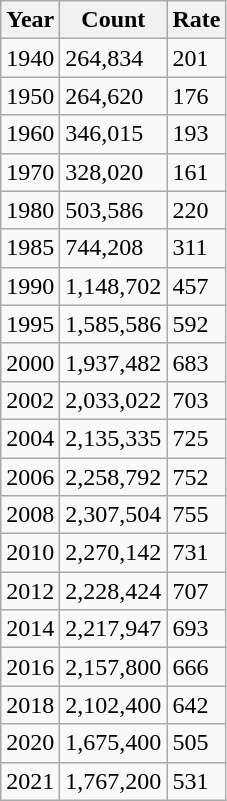<table class="wikitable sortable">
<tr>
<th>Year</th>
<th>Count</th>
<th>Rate</th>
</tr>
<tr>
<td>1940</td>
<td>264,834</td>
<td>201</td>
</tr>
<tr>
<td>1950</td>
<td>264,620</td>
<td>176</td>
</tr>
<tr>
<td>1960</td>
<td>346,015</td>
<td>193</td>
</tr>
<tr>
<td>1970</td>
<td>328,020</td>
<td>161</td>
</tr>
<tr>
<td>1980</td>
<td>503,586</td>
<td>220</td>
</tr>
<tr>
<td>1985</td>
<td>744,208</td>
<td>311</td>
</tr>
<tr>
<td>1990</td>
<td>1,148,702</td>
<td>457</td>
</tr>
<tr>
<td>1995</td>
<td>1,585,586</td>
<td>592</td>
</tr>
<tr>
<td>2000</td>
<td>1,937,482</td>
<td>683</td>
</tr>
<tr>
<td>2002</td>
<td>2,033,022</td>
<td>703</td>
</tr>
<tr>
<td>2004</td>
<td>2,135,335</td>
<td>725</td>
</tr>
<tr>
<td>2006</td>
<td>2,258,792</td>
<td>752</td>
</tr>
<tr>
<td>2008</td>
<td>2,307,504</td>
<td>755</td>
</tr>
<tr>
<td>2010</td>
<td>2,270,142</td>
<td>731</td>
</tr>
<tr>
<td>2012</td>
<td>2,228,424</td>
<td>707</td>
</tr>
<tr>
<td>2014</td>
<td>2,217,947</td>
<td>693</td>
</tr>
<tr>
<td>2016</td>
<td>2,157,800</td>
<td>666</td>
</tr>
<tr>
<td>2018</td>
<td>2,102,400</td>
<td>642</td>
</tr>
<tr>
<td>2020</td>
<td>1,675,400</td>
<td>505</td>
</tr>
<tr>
<td>2021</td>
<td>1,767,200</td>
<td>531</td>
</tr>
</table>
